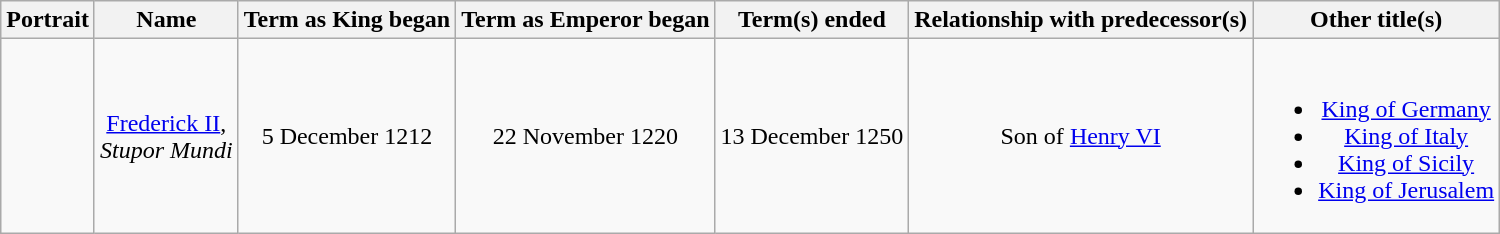<table class="wikitable" style="text-align:center">
<tr>
<th>Portrait</th>
<th>Name<br></th>
<th>Term as King began</th>
<th>Term as Emperor began</th>
<th>Term(s) ended</th>
<th>Relationship with predecessor(s)</th>
<th>Other title(s)</th>
</tr>
<tr>
<td></td>
<td><a href='#'>Frederick II</a>,<br> <em>Stupor Mundi</em> </td>
<td>5 December 1212</td>
<td>22 November 1220</td>
<td>13 December 1250</td>
<td>Son of <a href='#'>Henry VI</a></td>
<td class=small><br><ul><li><a href='#'>King of Germany</a></li><li><a href='#'>King of Italy</a></li><li><a href='#'>King of Sicily</a></li><li><a href='#'>King of Jerusalem</a></li></ul></td>
</tr>
</table>
